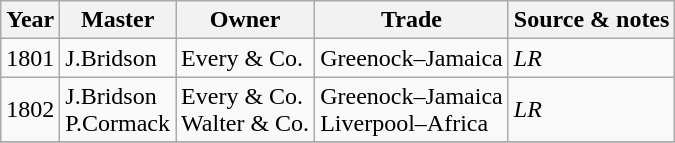<table class=" wikitable">
<tr>
<th>Year</th>
<th>Master</th>
<th>Owner</th>
<th>Trade</th>
<th>Source & notes</th>
</tr>
<tr>
<td>1801</td>
<td>J.Bridson</td>
<td>Every & Co.</td>
<td>Greenock–Jamaica</td>
<td><em>LR</em></td>
</tr>
<tr>
<td>1802</td>
<td>J.Bridson<br>P.Cormack</td>
<td>Every & Co.<br>Walter & Co.</td>
<td>Greenock–Jamaica<br>Liverpool–Africa</td>
<td><em>LR</em></td>
</tr>
<tr>
</tr>
</table>
